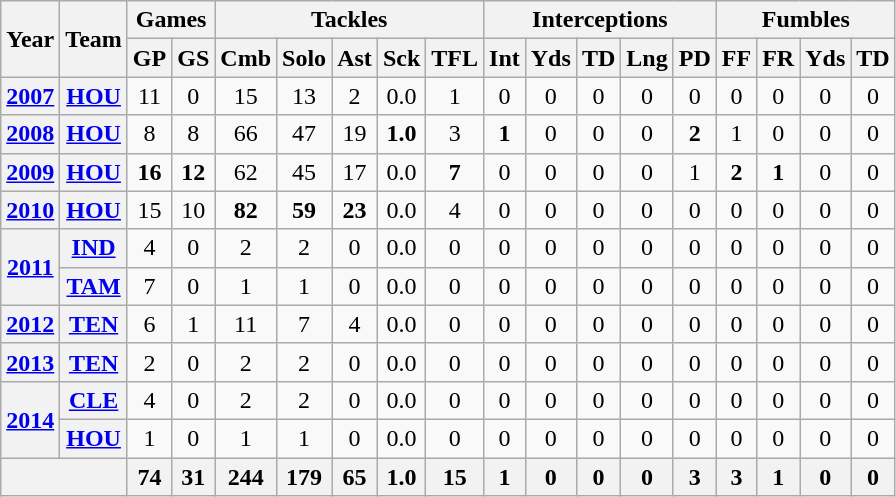<table class="wikitable" style="text-align:center">
<tr>
<th rowspan="2">Year</th>
<th rowspan="2">Team</th>
<th colspan="2">Games</th>
<th colspan="5">Tackles</th>
<th colspan="5">Interceptions</th>
<th colspan="4">Fumbles</th>
</tr>
<tr>
<th>GP</th>
<th>GS</th>
<th>Cmb</th>
<th>Solo</th>
<th>Ast</th>
<th>Sck</th>
<th>TFL</th>
<th>Int</th>
<th>Yds</th>
<th>TD</th>
<th>Lng</th>
<th>PD</th>
<th>FF</th>
<th>FR</th>
<th>Yds</th>
<th>TD</th>
</tr>
<tr>
<th><a href='#'>2007</a></th>
<th><a href='#'>HOU</a></th>
<td>11</td>
<td>0</td>
<td>15</td>
<td>13</td>
<td>2</td>
<td>0.0</td>
<td>1</td>
<td>0</td>
<td>0</td>
<td>0</td>
<td>0</td>
<td>0</td>
<td>0</td>
<td>0</td>
<td>0</td>
<td>0</td>
</tr>
<tr>
<th><a href='#'>2008</a></th>
<th><a href='#'>HOU</a></th>
<td>8</td>
<td>8</td>
<td>66</td>
<td>47</td>
<td>19</td>
<td><strong>1.0</strong></td>
<td>3</td>
<td><strong>1</strong></td>
<td>0</td>
<td>0</td>
<td>0</td>
<td><strong>2</strong></td>
<td>1</td>
<td>0</td>
<td>0</td>
<td>0</td>
</tr>
<tr>
<th><a href='#'>2009</a></th>
<th><a href='#'>HOU</a></th>
<td><strong>16</strong></td>
<td><strong>12</strong></td>
<td>62</td>
<td>45</td>
<td>17</td>
<td>0.0</td>
<td><strong>7</strong></td>
<td>0</td>
<td>0</td>
<td>0</td>
<td>0</td>
<td>1</td>
<td><strong>2</strong></td>
<td><strong>1</strong></td>
<td>0</td>
<td>0</td>
</tr>
<tr>
<th><a href='#'>2010</a></th>
<th><a href='#'>HOU</a></th>
<td>15</td>
<td>10</td>
<td><strong>82</strong></td>
<td><strong>59</strong></td>
<td><strong>23</strong></td>
<td>0.0</td>
<td>4</td>
<td>0</td>
<td>0</td>
<td>0</td>
<td>0</td>
<td>0</td>
<td>0</td>
<td>0</td>
<td>0</td>
<td>0</td>
</tr>
<tr>
<th rowspan="2"><a href='#'>2011</a></th>
<th><a href='#'>IND</a></th>
<td>4</td>
<td>0</td>
<td>2</td>
<td>2</td>
<td>0</td>
<td>0.0</td>
<td>0</td>
<td>0</td>
<td>0</td>
<td>0</td>
<td>0</td>
<td>0</td>
<td>0</td>
<td>0</td>
<td>0</td>
<td>0</td>
</tr>
<tr>
<th><a href='#'>TAM</a></th>
<td>7</td>
<td>0</td>
<td>1</td>
<td>1</td>
<td>0</td>
<td>0.0</td>
<td>0</td>
<td>0</td>
<td>0</td>
<td>0</td>
<td>0</td>
<td>0</td>
<td>0</td>
<td>0</td>
<td>0</td>
<td>0</td>
</tr>
<tr>
<th><a href='#'>2012</a></th>
<th><a href='#'>TEN</a></th>
<td>6</td>
<td>1</td>
<td>11</td>
<td>7</td>
<td>4</td>
<td>0.0</td>
<td>0</td>
<td>0</td>
<td>0</td>
<td>0</td>
<td>0</td>
<td>0</td>
<td>0</td>
<td>0</td>
<td>0</td>
<td>0</td>
</tr>
<tr>
<th><a href='#'>2013</a></th>
<th><a href='#'>TEN</a></th>
<td>2</td>
<td>0</td>
<td>2</td>
<td>2</td>
<td>0</td>
<td>0.0</td>
<td>0</td>
<td>0</td>
<td>0</td>
<td>0</td>
<td>0</td>
<td>0</td>
<td>0</td>
<td>0</td>
<td>0</td>
<td>0</td>
</tr>
<tr>
<th rowspan="2"><a href='#'>2014</a></th>
<th><a href='#'>CLE</a></th>
<td>4</td>
<td>0</td>
<td>2</td>
<td>2</td>
<td>0</td>
<td>0.0</td>
<td>0</td>
<td>0</td>
<td>0</td>
<td>0</td>
<td>0</td>
<td>0</td>
<td>0</td>
<td>0</td>
<td>0</td>
<td>0</td>
</tr>
<tr>
<th><a href='#'>HOU</a></th>
<td>1</td>
<td>0</td>
<td>1</td>
<td>1</td>
<td>0</td>
<td>0.0</td>
<td>0</td>
<td>0</td>
<td>0</td>
<td>0</td>
<td>0</td>
<td>0</td>
<td>0</td>
<td>0</td>
<td>0</td>
<td>0</td>
</tr>
<tr>
<th colspan="2"></th>
<th>74</th>
<th>31</th>
<th>244</th>
<th>179</th>
<th>65</th>
<th>1.0</th>
<th>15</th>
<th>1</th>
<th>0</th>
<th>0</th>
<th>0</th>
<th>3</th>
<th>3</th>
<th>1</th>
<th>0</th>
<th>0</th>
</tr>
</table>
